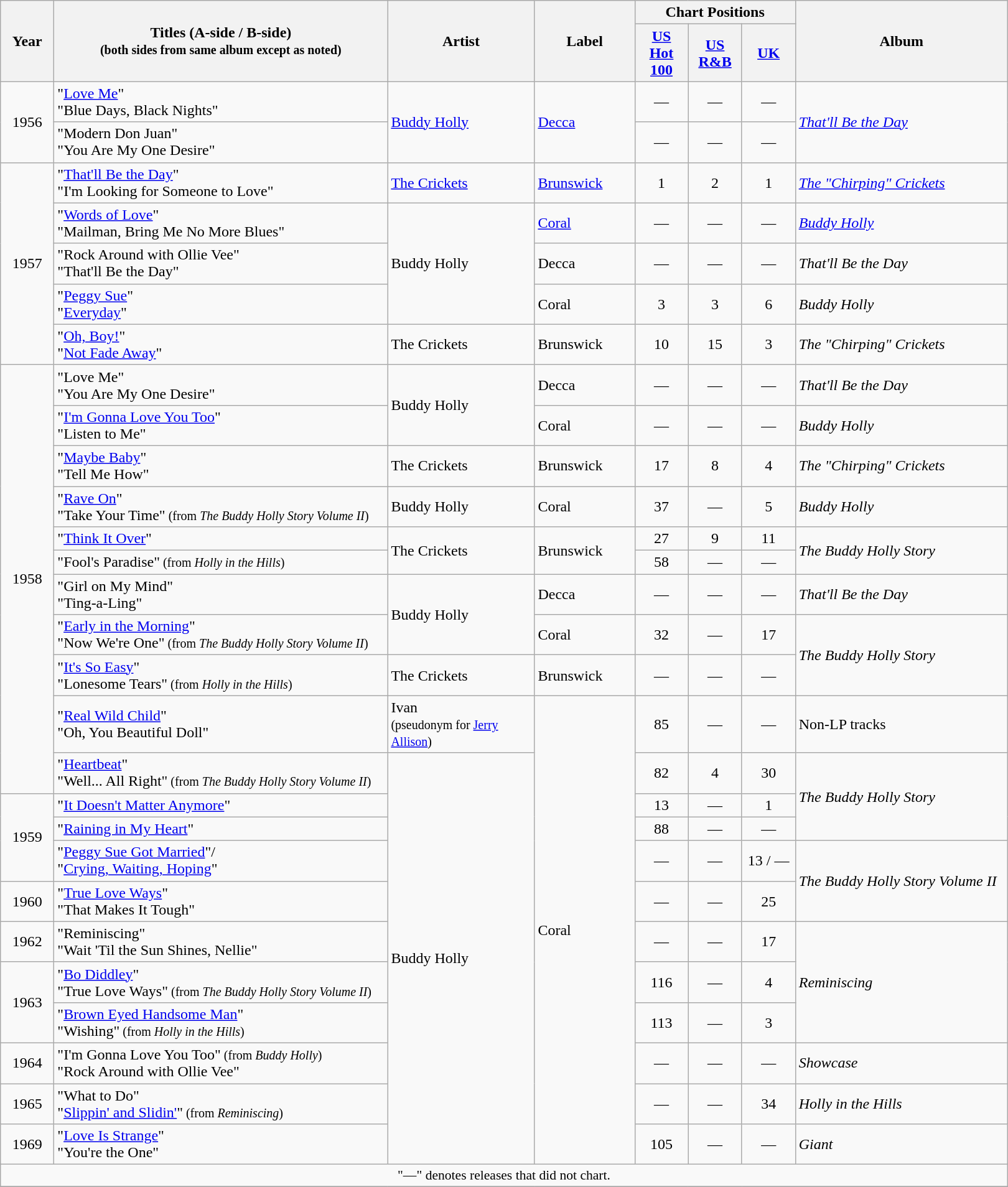<table class="wikitable">
<tr>
<th width="50" rowspan="2">Year</th>
<th width="350" rowspan="2">Titles (A-side / B-side)<br><small>(both sides from same album except as noted)</small></th>
<th width="150" rowspan="2">Artist</th>
<th width="100" rowspan="2">Label</th>
<th width="150" colspan="3">Chart Positions</th>
<th width="220" rowspan="2">Album</th>
</tr>
<tr>
<th width="50"><a href='#'>US Hot 100</a></th>
<th width="50"><a href='#'>US R&B</a></th>
<th width="50"><a href='#'>UK</a></th>
</tr>
<tr>
<td align="center" rowspan="2">1956</td>
<td>"<a href='#'>Love Me</a>"<br>"Blue Days, Black Nights"</td>
<td rowspan="2"><a href='#'>Buddy Holly</a></td>
<td rowspan="2"><a href='#'>Decca</a></td>
<td align="center">—</td>
<td align="center">—</td>
<td align="center">—</td>
<td rowspan="2"><em><a href='#'>That'll Be the Day</a></em></td>
</tr>
<tr>
<td>"Modern Don Juan"<br>"You Are My One Desire"</td>
<td align="center">—</td>
<td align="center">—</td>
<td align="center">—</td>
</tr>
<tr>
<td align="center" rowspan="5">1957</td>
<td>"<a href='#'>That'll Be the Day</a>"<br>"I'm Looking for Someone to Love"</td>
<td><a href='#'>The Crickets</a></td>
<td><a href='#'>Brunswick</a></td>
<td align="center">1</td>
<td align="center">2</td>
<td align="center">1</td>
<td rowspan="1"><em><a href='#'>The "Chirping" Crickets</a></em></td>
</tr>
<tr>
<td>"<a href='#'>Words of Love</a>"<br>"Mailman, Bring Me No More Blues"</td>
<td rowspan="3">Buddy Holly</td>
<td><a href='#'>Coral</a></td>
<td align="center">—</td>
<td align="center">—</td>
<td align="center">—</td>
<td rowspan="1"><em><a href='#'>Buddy Holly</a></em></td>
</tr>
<tr>
<td>"Rock Around with Ollie Vee"<br>"That'll Be the Day"</td>
<td>Decca</td>
<td align="center">—</td>
<td align="center">—</td>
<td align="center">—</td>
<td rowspan="1"><em>That'll Be the Day</em></td>
</tr>
<tr>
<td>"<a href='#'>Peggy Sue</a>"<br>"<a href='#'>Everyday</a>"</td>
<td>Coral</td>
<td align="center">3</td>
<td align="center">3</td>
<td align="center">6</td>
<td rowspan="1"><em>Buddy Holly</em></td>
</tr>
<tr>
<td>"<a href='#'>Oh, Boy!</a>"<br>"<a href='#'>Not Fade Away</a>"</td>
<td>The Crickets</td>
<td>Brunswick</td>
<td align="center">10</td>
<td align="center">15</td>
<td align="center">3</td>
<td rowspan="1"><em>The "Chirping" Crickets</em></td>
</tr>
<tr>
<td align="center" rowspan="11">1958</td>
<td>"Love Me"<br>"You Are My One Desire"</td>
<td rowspan="2">Buddy Holly</td>
<td>Decca</td>
<td align="center">—</td>
<td align="center">—</td>
<td align="center">—</td>
<td rowspan="1"><em>That'll Be the Day</em></td>
</tr>
<tr>
<td>"<a href='#'>I'm Gonna Love You Too</a>"<br>"Listen to Me"</td>
<td>Coral</td>
<td align="center">—</td>
<td align="center">—</td>
<td align="center">—</td>
<td rowspan="1"><em>Buddy Holly</em></td>
</tr>
<tr>
<td>"<a href='#'>Maybe Baby</a>"<br>"Tell Me How"</td>
<td>The Crickets</td>
<td>Brunswick</td>
<td align="center">17</td>
<td align="center">8</td>
<td align="center">4</td>
<td rowspan="1"><em>The "Chirping" Crickets</em></td>
</tr>
<tr>
<td>"<a href='#'>Rave On</a>"<br>"Take Your Time"<small> (from <em>The Buddy Holly Story Volume II</em>)</small></td>
<td>Buddy Holly</td>
<td>Coral</td>
<td align="center">37</td>
<td align="center">—</td>
<td align="center">5</td>
<td rowspan="1"><em>Buddy Holly</em></td>
</tr>
<tr>
<td>"<a href='#'>Think It Over</a>"</td>
<td rowspan="2">The Crickets</td>
<td rowspan="2">Brunswick</td>
<td align="center">27</td>
<td align="center">9</td>
<td align="center">11</td>
<td rowspan="2"><em>The Buddy Holly Story</em></td>
</tr>
<tr>
<td>"Fool's Paradise"<small> (from <em>Holly in the Hills</em>)</small></td>
<td align="center">58</td>
<td align="center">—</td>
<td align="center">—</td>
</tr>
<tr>
<td>"Girl on My Mind"<br>"Ting-a-Ling"</td>
<td rowspan="2">Buddy Holly</td>
<td>Decca</td>
<td align="center">—</td>
<td align="center">—</td>
<td align="center">—</td>
<td rowspan="1"><em>That'll Be the Day</em></td>
</tr>
<tr>
<td>"<a href='#'>Early in the Morning</a>"<br>"Now We're One"<small> (from <em>The Buddy Holly Story Volume II</em>)</small></td>
<td>Coral</td>
<td align="center">32</td>
<td align="center">—</td>
<td align="center">17</td>
<td rowspan="2"><em>The Buddy Holly Story</em></td>
</tr>
<tr>
<td>"<a href='#'>It's So Easy</a>"<br>"Lonesome Tears"<small> (from <em>Holly in the Hills</em>)</small></td>
<td>The Crickets</td>
<td>Brunswick</td>
<td align="center">—</td>
<td align="center">—</td>
<td align="center">—</td>
</tr>
<tr>
<td>"<a href='#'>Real Wild Child</a>"<br>"Oh, You Beautiful Doll"</td>
<td>Ivan<br><small>(pseudonym for <a href='#'>Jerry Allison</a>)</small></td>
<td rowspan="12">Coral</td>
<td align="center">85</td>
<td align="center">—</td>
<td align="center">—</td>
<td rowspan="1">Non-LP tracks</td>
</tr>
<tr>
<td>"<a href='#'>Heartbeat</a>"<br>"Well... All Right"<small> (from <em>The Buddy Holly Story Volume II</em>)</small></td>
<td rowspan="11">Buddy Holly</td>
<td align="center">82</td>
<td align="center">4</td>
<td align="center">30</td>
<td rowspan="3"><em>The Buddy Holly Story</em></td>
</tr>
<tr>
<td align="center" rowspan="3">1959</td>
<td>"<a href='#'>It Doesn't Matter Anymore</a>"</td>
<td align="center">13</td>
<td align="center">—</td>
<td align="center">1</td>
</tr>
<tr>
<td>"<a href='#'>Raining in My Heart</a>"</td>
<td align="center">88</td>
<td align="center">—</td>
<td align="center">—</td>
</tr>
<tr>
<td>"<a href='#'>Peggy Sue Got Married</a>"/<br>"<a href='#'>Crying, Waiting, Hoping</a>"</td>
<td align="center">—</td>
<td align="center">—</td>
<td align="center">13 / —</td>
<td rowspan="2"><em>The Buddy Holly Story Volume II</em></td>
</tr>
<tr>
<td align="center">1960</td>
<td>"<a href='#'>True Love Ways</a>"<br>"That Makes It Tough"</td>
<td align="center">—</td>
<td align="center">—</td>
<td align="center">25</td>
</tr>
<tr>
<td align="center">1962</td>
<td>"Reminiscing"<br>"Wait 'Til the Sun Shines, Nellie"</td>
<td align="center">—</td>
<td align="center">—</td>
<td align="center">17</td>
<td rowspan="3"><em>Reminiscing</em></td>
</tr>
<tr>
<td align="center" rowspan="2">1963</td>
<td>"<a href='#'>Bo Diddley</a>"<br>"True Love Ways"<small> (from <em>The Buddy Holly Story Volume II</em>)</small></td>
<td align="center">116</td>
<td align="center">—</td>
<td align="center">4</td>
</tr>
<tr>
<td>"<a href='#'>Brown Eyed Handsome Man</a>"<br>"Wishing"<small> (from <em>Holly in the Hills</em>)</small></td>
<td align="center">113</td>
<td align="center">—</td>
<td align="center">3</td>
</tr>
<tr>
<td align="center">1964</td>
<td>"I'm Gonna Love You Too"<small> (from <em>Buddy Holly</em>)</small><br>"Rock Around with Ollie Vee"</td>
<td align="center">—</td>
<td align="center">—</td>
<td align="center">—</td>
<td rowspan="1"><em>Showcase</em></td>
</tr>
<tr>
<td align="center">1965</td>
<td>"What to Do"<br>"<a href='#'>Slippin' and Slidin'</a>"<small> (from <em>Reminiscing</em>)</small></td>
<td align="center">—</td>
<td align="center">—</td>
<td align="center">34</td>
<td rowspan="1"><em>Holly in the Hills</em></td>
</tr>
<tr>
<td align="center">1969</td>
<td>"<a href='#'>Love Is Strange</a>"<br>"You're the One"</td>
<td align="center">105</td>
<td align="center">—</td>
<td align="center">—</td>
<td rowspan="1"><em>Giant</em></td>
</tr>
<tr>
<td colspan="8" align="center" style="font-size:90%">"—" denotes releases that did not chart.</td>
</tr>
<tr>
</tr>
</table>
